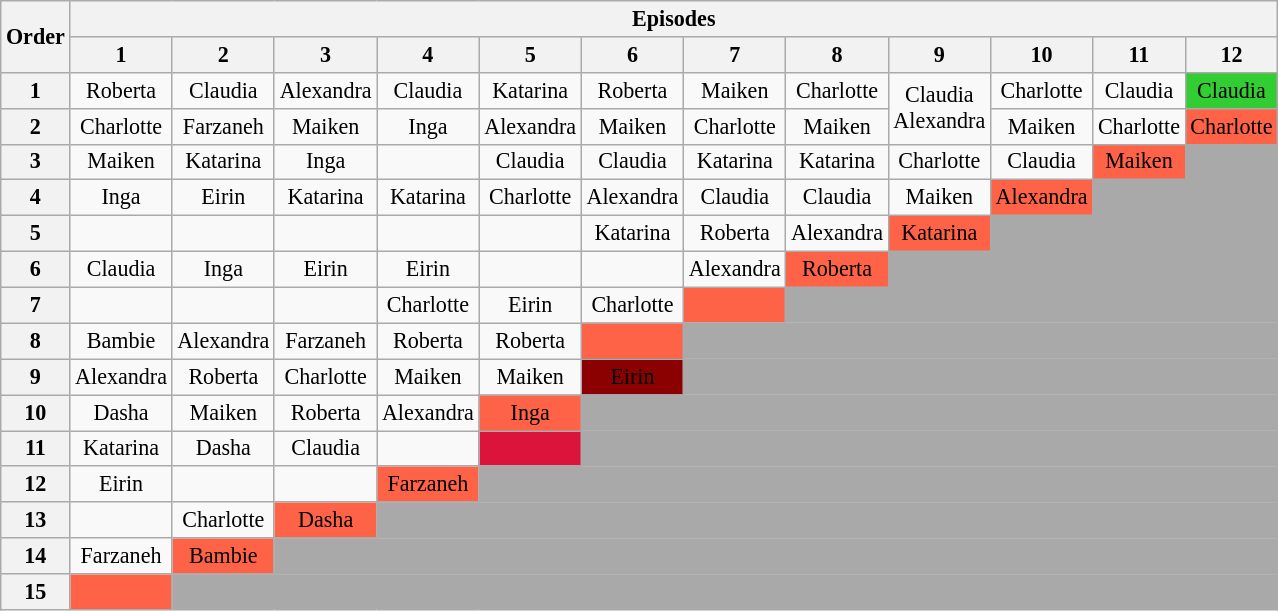<table class="wikitable" style="text-align:center; font-size:92%">
<tr>
<th rowspan=2>Order</th>
<th colspan=18>Episodes</th>
</tr>
<tr>
<th>1</th>
<th>2</th>
<th>3</th>
<th>4</th>
<th>5</th>
<th>6</th>
<th>7</th>
<th>8</th>
<th>9</th>
<th>10</th>
<th>11</th>
<th>12</th>
</tr>
<tr>
<th>1</th>
<td>Roberta</td>
<td>Claudia</td>
<td>Alexandra</td>
<td>Claudia</td>
<td>Katarina</td>
<td>Roberta</td>
<td>Maiken</td>
<td>Charlotte</td>
<td rowspan="2">Claudia<br>Alexandra</td>
<td>Charlotte</td>
<td>Claudia</td>
<td bgcolor="limegreen">Claudia</td>
</tr>
<tr>
<th>2</th>
<td>Charlotte</td>
<td>Farzaneh</td>
<td>Maiken</td>
<td>Inga</td>
<td>Alexandra</td>
<td>Maiken</td>
<td>Charlotte</td>
<td>Maiken</td>
<td>Maiken</td>
<td>Charlotte</td>
<td bgcolor="tomato">Charlotte</td>
</tr>
<tr>
<th>3</th>
<td>Maiken</td>
<td>Katarina</td>
<td>Inga</td>
<td></td>
<td>Claudia</td>
<td>Claudia</td>
<td>Katarina</td>
<td>Katarina</td>
<td>Charlotte</td>
<td>Claudia</td>
<td bgcolor="tomato">Maiken</td>
<td bgcolor="A9A9A9"></td>
</tr>
<tr>
<th>4</th>
<td>Inga</td>
<td>Eirin</td>
<td>Katarina</td>
<td>Katarina</td>
<td>Charlotte</td>
<td>Alexandra</td>
<td>Claudia</td>
<td>Claudia</td>
<td>Maiken</td>
<td bgcolor="tomato">Alexandra</td>
<td colspan=4 bgcolor="A9A9A9"></td>
</tr>
<tr>
<th>5</th>
<td></td>
<td></td>
<td></td>
<td></td>
<td></td>
<td>Katarina</td>
<td>Roberta</td>
<td>Alexandra</td>
<td bgcolor="tomato">Katarina</td>
<td colspan=4 bgcolor="A9A9A9"></td>
</tr>
<tr>
<th>6</th>
<td>Claudia</td>
<td>Inga</td>
<td>Eirin</td>
<td>Eirin</td>
<td></td>
<td></td>
<td>Alexandra</td>
<td bgcolor="tomato">Roberta</td>
<td colspan=5 bgcolor="A9A9A9"></td>
</tr>
<tr>
<th>7</th>
<td></td>
<td></td>
<td></td>
<td>Charlotte</td>
<td>Eirin</td>
<td>Charlotte</td>
<td bgcolor="tomato"></td>
<td colspan=6 bgcolor="A9A9A9"></td>
</tr>
<tr>
<th>8</th>
<td>Bambie</td>
<td>Alexandra</td>
<td>Farzaneh</td>
<td>Roberta</td>
<td>Roberta</td>
<td bgcolor="tomato"></td>
<td colspan=7 bgcolor="A9A9A9"></td>
</tr>
<tr>
<th>9</th>
<td>Alexandra</td>
<td>Roberta</td>
<td>Charlotte</td>
<td>Maiken</td>
<td>Maiken</td>
<td bgcolor="darkred"><span>Eirin</span></td>
<td colspan=8 bgcolor="A9A9A9"></td>
</tr>
<tr>
<th>10</th>
<td>Dasha</td>
<td>Maiken</td>
<td>Roberta</td>
<td>Alexandra</td>
<td bgcolor="tomato">Inga</td>
<td colspan=9 bgcolor="A9A9A9"></td>
</tr>
<tr>
<th>11</th>
<td>Katarina</td>
<td>Dasha</td>
<td>Claudia</td>
<td></td>
<td bgcolor="crimson"><span></span></td>
<td colspan=9 bgcolor="A9A9A9"></td>
</tr>
<tr>
<th>12</th>
<td>Eirin</td>
<td></td>
<td></td>
<td bgcolor="tomato">Farzaneh</td>
<td colspan=10 bgcolor="A9A9A9"></td>
</tr>
<tr>
<th>13</th>
<td></td>
<td>Charlotte</td>
<td bgcolor="tomato">Dasha</td>
<td colspan=11 bgcolor="A9A9A9"></td>
</tr>
<tr>
<th>14</th>
<td>Farzaneh</td>
<td bgcolor="tomato">Bambie</td>
<td colspan=11 bgcolor="A9A9A9"></td>
</tr>
<tr>
<th>15</th>
<td style="background:tomato"></td>
<td colspan=11 bgcolor="A9A9A9"></td>
</tr>
</table>
